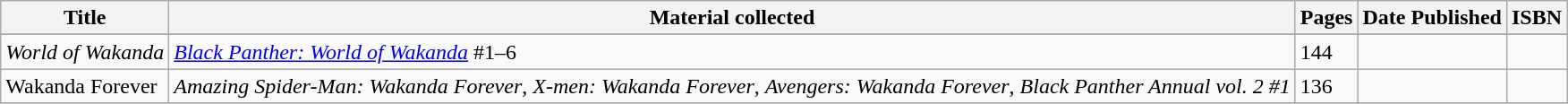<table class="wikitable sortable">
<tr>
<th>Title</th>
<th>Material collected</th>
<th>Pages</th>
<th>Date Published</th>
<th>ISBN</th>
</tr>
<tr>
</tr>
<tr>
<td><em>World of Wakanda</em></td>
<td><a href='#'><em>Black Panther: World of Wakanda</em></a> #1–6</td>
<td>144</td>
<td></td>
<td></td>
</tr>
<tr>
<td>Wakanda Forever</td>
<td><em>Amazing Spider-Man: Wakanda Forever</em>, <em>X-men: Wakanda Forever</em>, <em>Avengers: Wakanda Forever</em>, <em>Black Panther Annual vol. 2 #1</em></td>
<td>136</td>
<td></td>
<td></td>
</tr>
<tr>
</tr>
</table>
